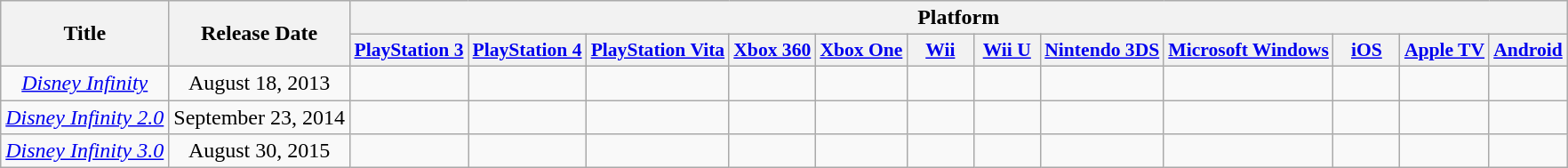<table class="wikitable" style="text-align: center">
<tr>
<th rowspan="2">Title</th>
<th rowspan="2">Release Date</th>
<th colspan="12">Platform</th>
</tr>
<tr>
<th style="width:3em;font-size:90%"><a href='#'>PlayStation&nbsp;3</a></th>
<th style="width:3em;font-size:90%"><a href='#'>PlayStation&nbsp;4</a></th>
<th style="width:3em;font-size:90%"><a href='#'>PlayStation&nbsp;Vita</a></th>
<th style="width:3em;font-size:90%"><a href='#'>Xbox&nbsp;360</a></th>
<th style="width:3em;font-size:90%"><a href='#'>Xbox&nbsp;One</a></th>
<th style="width:3em;font-size:90%"><a href='#'>Wii</a></th>
<th style="width:3em;font-size:90%"><a href='#'>Wii&nbsp;U</a></th>
<th style="width:3em;font-size:90%"><a href='#'>Nintendo&nbsp;3DS</a></th>
<th style="width:3em;font-size:90%"><a href='#'>Microsoft&nbsp;Windows</a></th>
<th style="width:3em;font-size:90%"><a href='#'>iOS</a></th>
<th style="width:3em;font-size:90%"><a href='#'>Apple&nbsp;TV</a></th>
<th style="width:3em;font-size:90%"><a href='#'>Android</a></th>
</tr>
<tr>
<td><em><a href='#'>Disney Infinity</a></em></td>
<td>August 18, 2013</td>
<td></td>
<td></td>
<td></td>
<td></td>
<td></td>
<td></td>
<td></td>
<td></td>
<td></td>
<td></td>
<td></td>
<td></td>
</tr>
<tr>
<td><em><a href='#'>Disney Infinity 2.0</a></em></td>
<td>September 23, 2014</td>
<td></td>
<td></td>
<td></td>
<td></td>
<td></td>
<td></td>
<td></td>
<td></td>
<td></td>
<td></td>
<td></td>
<td></td>
</tr>
<tr>
<td><em><a href='#'>Disney Infinity 3.0</a></em></td>
<td>August 30, 2015</td>
<td></td>
<td></td>
<td></td>
<td></td>
<td></td>
<td></td>
<td></td>
<td></td>
<td></td>
<td></td>
<td></td>
<td></td>
</tr>
</table>
